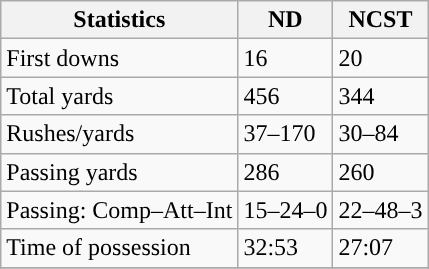<table class="wikitable" style="float: left;">
<tr>
<th>Statistics</th>
<th>ND</th>
<th>NCST</th>
</tr>
<tr>
<td>First downs</td>
<td>16</td>
<td>20</td>
</tr>
<tr>
<td>Total yards</td>
<td>456</td>
<td>344</td>
</tr>
<tr>
<td>Rushes/yards</td>
<td>37–170</td>
<td>30–84</td>
</tr>
<tr>
<td>Passing yards</td>
<td>286</td>
<td>260</td>
</tr>
<tr>
<td>Passing: Comp–Att–Int</td>
<td>15–24–0</td>
<td>22–48–3</td>
</tr>
<tr>
<td>Time of possession</td>
<td>32:53</td>
<td>27:07</td>
</tr>
<tr>
</tr>
</table>
